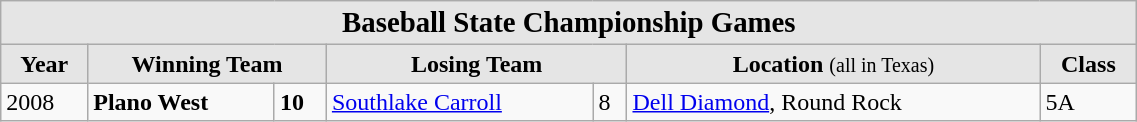<table class="wikitable" style="width:60%;">
<tr>
<td colspan="7"  style="text-align:center; background:#e5e5e5;"><big><strong>Baseball State Championship Games</strong></big></td>
</tr>
<tr style="text-align:center; background:#e5e5e5;">
<td><strong>Year</strong></td>
<td colspan="2"><strong>Winning Team</strong></td>
<td colspan="2"><strong>Losing Team</strong></td>
<td><strong>Location</strong> <small>(all in Texas)</small></td>
<td><strong>Class</strong></td>
</tr>
<tr>
<td>2008</td>
<td><strong>Plano West</strong></td>
<td><strong>10</strong></td>
<td><a href='#'>Southlake Carroll</a></td>
<td>8</td>
<td><a href='#'>Dell Diamond</a>, Round Rock</td>
<td>5A</td>
</tr>
</table>
